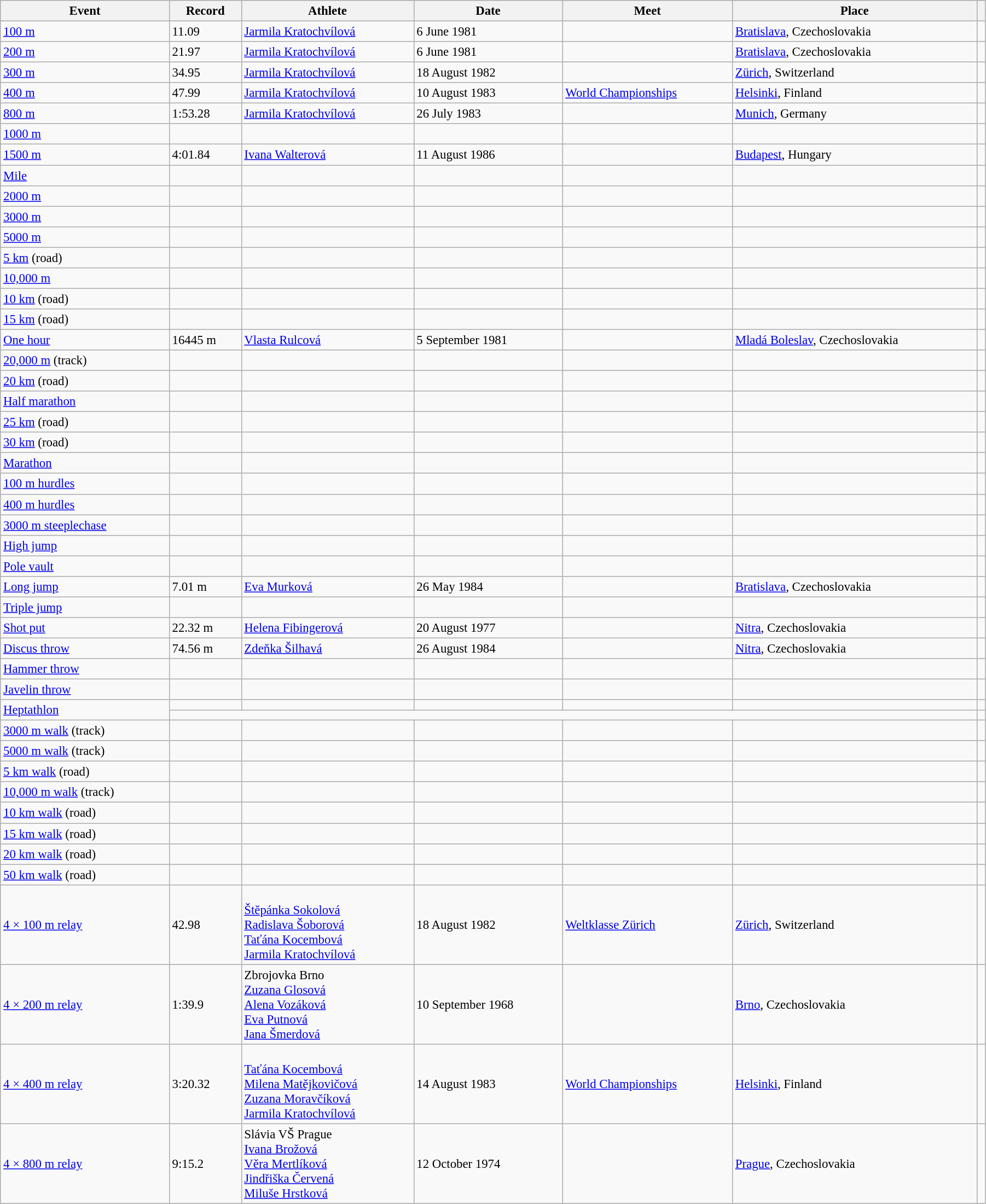<table class="wikitable" style="font-size:95%; width: 95%;">
<tr>
<th>Event</th>
<th>Record</th>
<th>Athlete</th>
<th>Date</th>
<th>Meet</th>
<th>Place</th>
<th></th>
</tr>
<tr>
<td><a href='#'>100 m</a></td>
<td>11.09 </td>
<td><a href='#'>Jarmila Kratochvílová</a></td>
<td>6 June 1981</td>
<td></td>
<td><a href='#'>Bratislava</a>, Czechoslovakia</td>
<td></td>
</tr>
<tr>
<td><a href='#'>200 m</a></td>
<td>21.97 </td>
<td><a href='#'>Jarmila Kratochvílová</a></td>
<td>6 June 1981</td>
<td></td>
<td><a href='#'>Bratislava</a>, Czechoslovakia</td>
<td></td>
</tr>
<tr>
<td><a href='#'>300 m</a></td>
<td>34.95</td>
<td><a href='#'>Jarmila Kratochvílová</a></td>
<td>18 August 1982</td>
<td></td>
<td><a href='#'>Zürich</a>, Switzerland</td>
<td></td>
</tr>
<tr>
<td><a href='#'>400 m</a></td>
<td>47.99</td>
<td><a href='#'>Jarmila Kratochvílová</a></td>
<td>10 August 1983</td>
<td><a href='#'>World Championships</a></td>
<td><a href='#'>Helsinki</a>, Finland</td>
<td></td>
</tr>
<tr>
<td><a href='#'>800 m</a></td>
<td>1:53.28</td>
<td><a href='#'>Jarmila Kratochvílová</a></td>
<td>26 July 1983</td>
<td></td>
<td><a href='#'>Munich</a>, Germany</td>
<td></td>
</tr>
<tr>
<td><a href='#'>1000 m</a></td>
<td></td>
<td></td>
<td></td>
<td></td>
<td></td>
<td></td>
</tr>
<tr>
<td><a href='#'>1500 m</a></td>
<td>4:01.84</td>
<td><a href='#'>Ivana Walterová</a></td>
<td>11 August 1986</td>
<td></td>
<td><a href='#'>Budapest</a>, Hungary</td>
<td></td>
</tr>
<tr>
<td><a href='#'>Mile</a></td>
<td></td>
<td></td>
<td></td>
<td></td>
<td></td>
<td></td>
</tr>
<tr>
<td><a href='#'>2000 m</a></td>
<td></td>
<td></td>
<td></td>
<td></td>
<td></td>
<td></td>
</tr>
<tr>
<td><a href='#'>3000 m</a></td>
<td></td>
<td></td>
<td></td>
<td></td>
<td></td>
<td></td>
</tr>
<tr>
<td><a href='#'>5000 m</a></td>
<td></td>
<td></td>
<td></td>
<td></td>
<td></td>
<td></td>
</tr>
<tr>
<td><a href='#'>5 km</a> (road)</td>
<td></td>
<td></td>
<td></td>
<td></td>
<td></td>
<td></td>
</tr>
<tr>
<td><a href='#'>10,000 m</a></td>
<td></td>
<td></td>
<td></td>
<td></td>
<td></td>
<td></td>
</tr>
<tr>
<td><a href='#'>10 km</a> (road)</td>
<td></td>
<td></td>
<td></td>
<td></td>
<td></td>
<td></td>
</tr>
<tr>
<td><a href='#'>15 km</a> (road)</td>
<td></td>
<td></td>
<td></td>
<td></td>
<td></td>
<td></td>
</tr>
<tr>
<td><a href='#'>One hour</a></td>
<td>16445 m </td>
<td><a href='#'>Vlasta Rulcová</a></td>
<td>5 September 1981</td>
<td></td>
<td><a href='#'>Mladá Boleslav</a>, Czechoslovakia</td>
<td></td>
</tr>
<tr>
<td><a href='#'>20,000 m</a> (track)</td>
<td></td>
<td></td>
<td></td>
<td></td>
<td></td>
<td></td>
</tr>
<tr>
<td><a href='#'>20 km</a> (road)</td>
<td></td>
<td></td>
<td></td>
<td></td>
<td></td>
<td></td>
</tr>
<tr>
<td><a href='#'>Half marathon</a></td>
<td></td>
<td></td>
<td></td>
<td></td>
<td></td>
<td></td>
</tr>
<tr>
<td><a href='#'>25 km</a> (road)</td>
<td></td>
<td></td>
<td></td>
<td></td>
<td></td>
<td></td>
</tr>
<tr>
<td><a href='#'>30 km</a> (road)</td>
<td></td>
<td></td>
<td></td>
<td></td>
<td></td>
<td></td>
</tr>
<tr>
<td><a href='#'>Marathon</a></td>
<td></td>
<td></td>
<td></td>
<td></td>
<td></td>
<td></td>
</tr>
<tr>
<td><a href='#'>100 m hurdles</a></td>
<td></td>
<td></td>
<td></td>
<td></td>
<td></td>
<td></td>
</tr>
<tr>
<td><a href='#'>400 m hurdles</a></td>
<td></td>
<td></td>
<td></td>
<td></td>
<td></td>
<td></td>
</tr>
<tr>
<td><a href='#'>3000 m steeplechase</a></td>
<td></td>
<td></td>
<td></td>
<td></td>
<td></td>
<td></td>
</tr>
<tr>
<td><a href='#'>High jump</a></td>
<td></td>
<td></td>
<td></td>
<td></td>
<td></td>
<td></td>
</tr>
<tr>
<td><a href='#'>Pole vault</a></td>
<td></td>
<td></td>
<td></td>
<td></td>
<td></td>
<td></td>
</tr>
<tr>
<td><a href='#'>Long jump</a></td>
<td>7.01 m </td>
<td><a href='#'>Eva Murková</a></td>
<td>26 May 1984</td>
<td></td>
<td><a href='#'>Bratislava</a>, Czechoslovakia</td>
<td></td>
</tr>
<tr>
<td><a href='#'>Triple jump</a></td>
<td></td>
<td></td>
<td></td>
<td></td>
<td></td>
<td></td>
</tr>
<tr>
<td><a href='#'>Shot put</a></td>
<td>22.32 m</td>
<td><a href='#'>Helena Fibingerová</a></td>
<td>20 August 1977</td>
<td></td>
<td><a href='#'>Nitra</a>, Czechoslovakia</td>
<td></td>
</tr>
<tr>
<td><a href='#'>Discus throw</a></td>
<td>74.56 m</td>
<td><a href='#'>Zdeňka Šilhavá</a></td>
<td>26 August 1984</td>
<td></td>
<td><a href='#'>Nitra</a>, Czechoslovakia</td>
<td></td>
</tr>
<tr>
<td><a href='#'>Hammer throw</a></td>
<td></td>
<td></td>
<td></td>
<td></td>
<td></td>
<td></td>
</tr>
<tr>
<td><a href='#'>Javelin throw</a></td>
<td></td>
<td></td>
<td></td>
<td></td>
<td></td>
<td></td>
</tr>
<tr>
<td rowspan=2><a href='#'>Heptathlon</a></td>
<td></td>
<td></td>
<td></td>
<td></td>
<td></td>
<td></td>
</tr>
<tr>
<td colspan=5></td>
<td></td>
</tr>
<tr>
<td><a href='#'>3000 m walk</a> (track)</td>
<td></td>
<td></td>
<td></td>
<td></td>
<td></td>
<td></td>
</tr>
<tr>
<td><a href='#'>5000 m walk</a> (track)</td>
<td></td>
<td></td>
<td></td>
<td></td>
<td></td>
<td></td>
</tr>
<tr>
<td><a href='#'>5 km walk</a> (road)</td>
<td></td>
<td></td>
<td></td>
<td></td>
<td></td>
<td></td>
</tr>
<tr>
<td><a href='#'>10,000 m walk</a> (track)</td>
<td></td>
<td></td>
<td></td>
<td></td>
<td></td>
<td></td>
</tr>
<tr>
<td><a href='#'>10 km walk</a> (road)</td>
<td></td>
<td></td>
<td></td>
<td></td>
<td></td>
<td></td>
</tr>
<tr>
<td><a href='#'>15 km walk</a> (road)</td>
<td></td>
<td></td>
<td></td>
<td></td>
<td></td>
<td></td>
</tr>
<tr>
<td><a href='#'>20 km walk</a> (road)</td>
<td></td>
<td></td>
<td></td>
<td></td>
<td></td>
<td></td>
</tr>
<tr>
<td><a href='#'>50 km walk</a> (road)</td>
<td></td>
<td></td>
<td></td>
<td></td>
<td></td>
<td></td>
</tr>
<tr>
<td><a href='#'>4 × 100 m relay</a></td>
<td>42.98</td>
<td><br><a href='#'>Štěpánka Sokolová</a><br><a href='#'>Radislava Šoborová</a><br><a href='#'>Taťána Kocembová</a><br><a href='#'>Jarmila Kratochvílová</a></td>
<td>18 August 1982</td>
<td><a href='#'>Weltklasse Zürich</a></td>
<td><a href='#'>Zürich</a>, Switzerland</td>
<td></td>
</tr>
<tr>
<td><a href='#'>4 × 200 m relay</a></td>
<td>1:39.9 </td>
<td>Zbrojovka Brno<br><a href='#'>Zuzana Glosová</a><br><a href='#'>Alena Vozáková</a><br><a href='#'>Eva Putnová</a><br><a href='#'>Jana Šmerdová</a></td>
<td>10 September 1968</td>
<td></td>
<td><a href='#'>Brno</a>, Czechoslovakia</td>
<td></td>
</tr>
<tr>
<td><a href='#'>4 × 400 m relay</a></td>
<td>3:20.32</td>
<td><br><a href='#'>Taťána Kocembová</a><br><a href='#'>Milena Matějkovičová</a><br><a href='#'>Zuzana Moravčíková</a><br><a href='#'>Jarmila Kratochvílová</a></td>
<td>14 August 1983</td>
<td><a href='#'>World Championships</a></td>
<td><a href='#'>Helsinki</a>, Finland</td>
<td></td>
</tr>
<tr>
<td><a href='#'>4 × 800 m relay</a></td>
<td>9:15.2 </td>
<td>Slávia VŠ Prague<br><a href='#'>Ivana Brožová</a><br><a href='#'>Věra Mertlíková</a><br><a href='#'>Jindřiška Červená</a><br><a href='#'>Miluše Hrstková</a></td>
<td>12 October 1974</td>
<td></td>
<td><a href='#'>Prague</a>, Czechoslovakia</td>
<td></td>
</tr>
</table>
